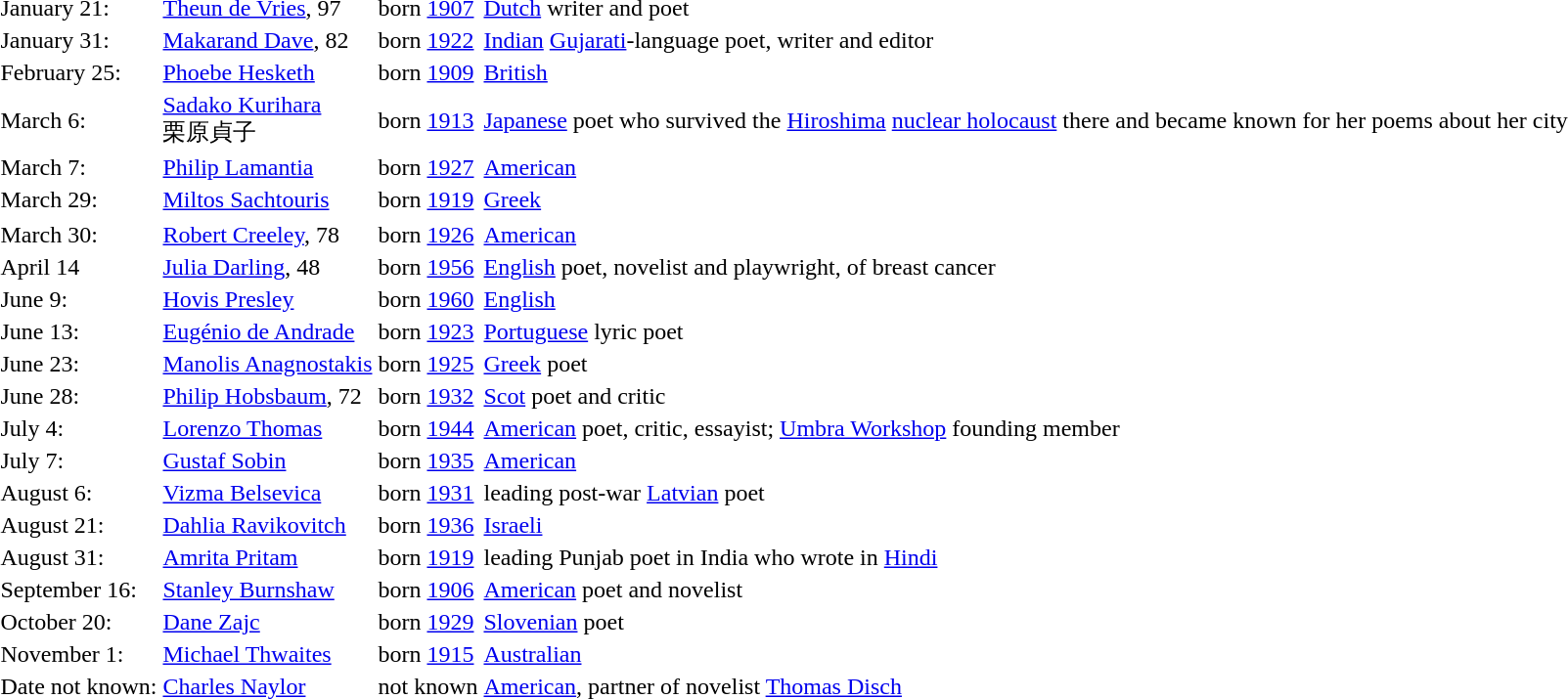<table>
<tr>
<td>January 21:</td>
<td><a href='#'>Theun de Vries</a>, 97</td>
<td>born <a href='#'>1907</a></td>
<td><a href='#'>Dutch</a> writer and poet</td>
</tr>
<tr>
<td>January 31:</td>
<td><a href='#'>Makarand Dave</a>, 82</td>
<td>born <a href='#'>1922</a></td>
<td><a href='#'>Indian</a> <a href='#'>Gujarati</a>-language poet, writer and editor</td>
</tr>
<tr>
<td>February 25:</td>
<td><a href='#'>Phoebe Hesketh</a></td>
<td>born <a href='#'>1909</a></td>
<td><a href='#'>British</a></td>
</tr>
<tr>
<td>March 6:</td>
<td><a href='#'>Sadako Kurihara</a><br> 栗原貞子</td>
<td>born <a href='#'>1913</a></td>
<td><a href='#'>Japanese</a> poet who survived the <a href='#'>Hiroshima</a> <a href='#'>nuclear holocaust</a> there and became known for her poems about her city</td>
</tr>
<tr>
<td>March 7:</td>
<td><a href='#'>Philip Lamantia</a></td>
<td>born <a href='#'>1927</a></td>
<td><a href='#'>American</a></td>
</tr>
<tr>
<td>March 29:</td>
<td><a href='#'>Miltos Sachtouris</a></td>
<td>born <a href='#'>1919</a></td>
<td><a href='#'>Greek</a></td>
</tr>
<tr>
</tr>
<tr>
<td>March 30:</td>
<td><a href='#'>Robert Creeley</a>, 78</td>
<td>born <a href='#'>1926</a></td>
<td><a href='#'>American</a></td>
</tr>
<tr>
<td>April 14</td>
<td><a href='#'>Julia Darling</a>, 48</td>
<td>born <a href='#'>1956</a></td>
<td><a href='#'>English</a> poet, novelist and playwright, of breast cancer</td>
</tr>
<tr>
<td>June 9:</td>
<td><a href='#'>Hovis Presley</a></td>
<td>born <a href='#'>1960</a></td>
<td><a href='#'>English</a></td>
</tr>
<tr>
<td>June 13:</td>
<td><a href='#'>Eugénio de Andrade</a></td>
<td>born <a href='#'>1923</a></td>
<td><a href='#'>Portuguese</a> lyric poet</td>
</tr>
<tr>
<td>June 23:</td>
<td><a href='#'>Manolis Anagnostakis</a></td>
<td>born <a href='#'>1925</a></td>
<td><a href='#'>Greek</a> poet</td>
</tr>
<tr>
<td>June 28:</td>
<td><a href='#'>Philip Hobsbaum</a>, 72</td>
<td>born <a href='#'>1932</a></td>
<td><a href='#'>Scot</a> poet and critic</td>
</tr>
<tr>
<td>July 4:</td>
<td><a href='#'>Lorenzo Thomas</a></td>
<td>born <a href='#'>1944</a></td>
<td><a href='#'>American</a> poet, critic, essayist; <a href='#'>Umbra Workshop</a> founding member</td>
</tr>
<tr>
<td>July 7:</td>
<td><a href='#'>Gustaf Sobin</a></td>
<td>born <a href='#'>1935</a></td>
<td><a href='#'>American</a></td>
</tr>
<tr>
<td>August 6:</td>
<td><a href='#'>Vizma Belsevica</a></td>
<td>born <a href='#'>1931</a></td>
<td>leading post-war <a href='#'>Latvian</a> poet</td>
</tr>
<tr>
<td>August 21:</td>
<td><a href='#'>Dahlia Ravikovitch</a></td>
<td>born <a href='#'>1936</a></td>
<td><a href='#'>Israeli</a></td>
</tr>
<tr>
<td>August 31:</td>
<td><a href='#'>Amrita Pritam</a></td>
<td>born <a href='#'>1919</a></td>
<td>leading Punjab poet in India who wrote in <a href='#'>Hindi</a></td>
</tr>
<tr>
<td>September 16:</td>
<td><a href='#'>Stanley Burnshaw</a></td>
<td>born <a href='#'>1906</a></td>
<td><a href='#'>American</a> poet and novelist</td>
</tr>
<tr>
<td>October 20:</td>
<td><a href='#'>Dane Zajc</a></td>
<td>born <a href='#'>1929</a></td>
<td><a href='#'>Slovenian</a> poet</td>
</tr>
<tr>
<td>November 1:</td>
<td><a href='#'>Michael Thwaites</a></td>
<td>born <a href='#'>1915</a></td>
<td><a href='#'>Australian</a></td>
</tr>
<tr>
<td>Date not known:</td>
<td><a href='#'>Charles Naylor</a></td>
<td>not known</td>
<td><a href='#'>American</a>, partner of novelist <a href='#'>Thomas Disch</a></td>
</tr>
</table>
